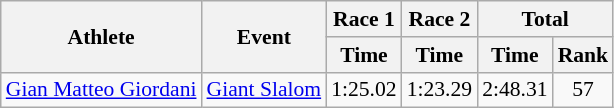<table class="wikitable" style="font-size:90%">
<tr>
<th rowspan="2">Athlete</th>
<th rowspan="2">Event</th>
<th>Race 1</th>
<th>Race 2</th>
<th colspan="2">Total</th>
</tr>
<tr>
<th>Time</th>
<th>Time</th>
<th>Time</th>
<th>Rank</th>
</tr>
<tr>
<td><a href='#'>Gian Matteo Giordani</a></td>
<td><a href='#'>Giant Slalom</a></td>
<td align="center">1:25.02</td>
<td align="center">1:23.29</td>
<td align="center">2:48.31</td>
<td align="center">57</td>
</tr>
</table>
